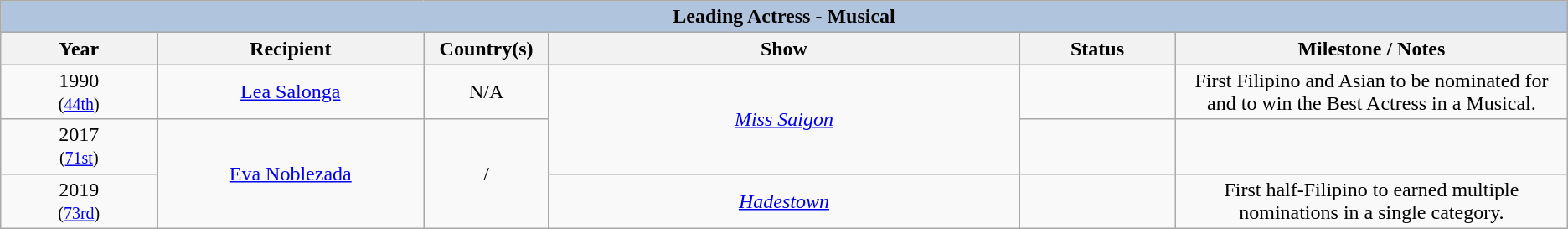<table class="wikitable" style="text-align: center">
<tr>
<th colspan="6" style="background:#B0C4DE;">Leading Actress - Musical</th>
</tr>
<tr style="background:#ebf5ff;">
<th width="10%">Year</th>
<th width="17%">Recipient</th>
<th width="8%">Country(s)</th>
<th width="30%">Show</th>
<th width="10%">Status</th>
<th width="25%">Milestone / Notes</th>
</tr>
<tr>
<td>1990<br><small>(<a href='#'>44th</a>)</small></td>
<td><a href='#'>Lea Salonga</a></td>
<td>N/A</td>
<td rowspan="2"><em><a href='#'>Miss Saigon</a></em></td>
<td></td>
<td>First Filipino and Asian to be nominated for and to win the Best Actress in a Musical.</td>
</tr>
<tr>
<td>2017<br><small>(<a href='#'>71st</a>)</small></td>
<td rowspan="2"><a href='#'>Eva Noblezada</a></td>
<td rowspan="2">/</td>
<td></td>
<td></td>
</tr>
<tr>
<td>2019<br><small>(<a href='#'>73rd</a>)</small></td>
<td><em><a href='#'>Hadestown</a></em></td>
<td></td>
<td>First half-Filipino to earned multiple nominations in a single category.</td>
</tr>
</table>
